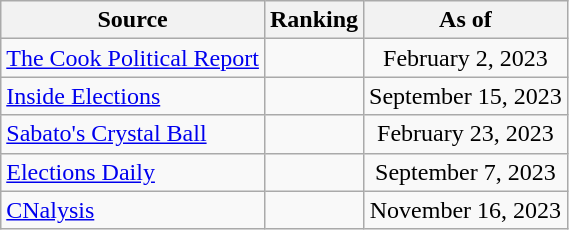<table class="wikitable" style="text-align:center">
<tr>
<th>Source</th>
<th>Ranking</th>
<th>As of</th>
</tr>
<tr>
<td align=left><a href='#'>The Cook Political Report</a></td>
<td></td>
<td>February 2, 2023</td>
</tr>
<tr>
<td align=left><a href='#'>Inside Elections</a></td>
<td></td>
<td>September 15, 2023</td>
</tr>
<tr>
<td align=left><a href='#'>Sabato's Crystal Ball</a></td>
<td></td>
<td>February 23, 2023</td>
</tr>
<tr>
<td align=left><a href='#'>Elections Daily</a></td>
<td></td>
<td>September 7, 2023</td>
</tr>
<tr>
<td align=left><a href='#'>CNalysis</a></td>
<td></td>
<td>November 16, 2023</td>
</tr>
</table>
